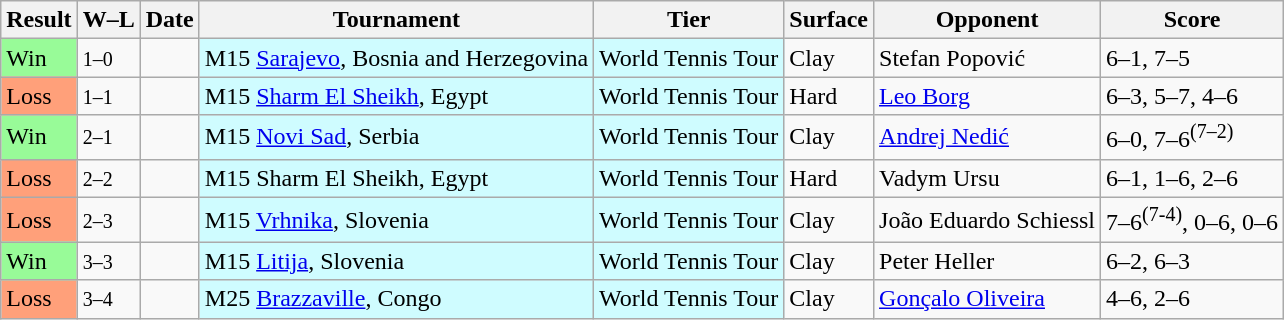<table class="sortable wikitable">
<tr>
<th>Result</th>
<th class="unsortable">W–L</th>
<th>Date</th>
<th>Tournament</th>
<th>Tier</th>
<th>Surface</th>
<th>Opponent</th>
<th class="unsortable">Score</th>
</tr>
<tr>
<td bgcolor=98FB98>Win</td>
<td><small>1–0</small></td>
<td></td>
<td style="background:#cffcff;">M15 <a href='#'>Sarajevo</a>, Bosnia and Herzegovina</td>
<td style="background:#cffcff;">World Tennis Tour</td>
<td>Clay</td>
<td> Stefan Popović</td>
<td>6–1, 7–5</td>
</tr>
<tr>
<td bgcolor=FFA07A>Loss</td>
<td><small>1–1</small></td>
<td></td>
<td style="background:#cffcff;">M15 <a href='#'>Sharm El Sheikh</a>, Egypt</td>
<td style="background:#cffcff;">World Tennis Tour</td>
<td>Hard</td>
<td> <a href='#'>Leo Borg</a></td>
<td>6–3, 5–7, 4–6</td>
</tr>
<tr>
<td bgcolor=98FB98>Win</td>
<td><small>2–1</small></td>
<td></td>
<td style="background:#cffcff;">M15 <a href='#'>Novi Sad</a>, Serbia</td>
<td style="background:#cffcff;">World Tennis Tour</td>
<td>Clay</td>
<td> <a href='#'>Andrej Nedić</a></td>
<td>6–0, 7–6<sup>(7–2)</sup></td>
</tr>
<tr>
<td bgcolor=FFA07A>Loss</td>
<td><small>2–2</small></td>
<td></td>
<td style="background:#cffcff;">M15 Sharm El Sheikh, Egypt</td>
<td style="background:#cffcff;">World Tennis Tour</td>
<td>Hard</td>
<td> Vadym Ursu</td>
<td>6–1, 1–6, 2–6</td>
</tr>
<tr>
<td bgcolor=FFA07A>Loss</td>
<td><small>2–3</small></td>
<td></td>
<td style="background:#cffcff;">M15 <a href='#'>Vrhnika</a>, Slovenia</td>
<td style="background:#cffcff;">World Tennis Tour</td>
<td>Clay</td>
<td> João Eduardo Schiessl</td>
<td>7–6<sup>(7-4)</sup>, 0–6, 0–6</td>
</tr>
<tr>
<td bgcolor=98FB98>Win</td>
<td><small>3–3</small></td>
<td></td>
<td style="background:#cffcff;">M15 <a href='#'>Litija</a>, Slovenia</td>
<td style="background:#cffcff;">World Tennis Tour</td>
<td>Clay</td>
<td> Peter Heller</td>
<td>6–2, 6–3</td>
</tr>
<tr>
<td bgcolor=FFA07A>Loss</td>
<td><small>3–4</small></td>
<td></td>
<td style="background:#cffcff;">M25 <a href='#'>Brazzaville</a>, Congo</td>
<td style="background:#cffcff;">World Tennis Tour</td>
<td>Clay</td>
<td> <a href='#'>Gonçalo Oliveira</a></td>
<td>4–6, 2–6</td>
</tr>
</table>
